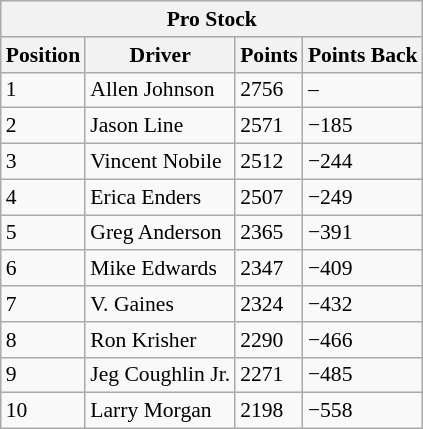<table class="wikitable" style="font-size:90%;">
<tr>
<th colspan="4">Pro Stock</th>
</tr>
<tr>
<th>Position</th>
<th>Driver</th>
<th>Points</th>
<th>Points Back</th>
</tr>
<tr>
<td>1</td>
<td>Allen Johnson</td>
<td>2756</td>
<td>–</td>
</tr>
<tr>
<td>2</td>
<td>Jason Line</td>
<td>2571</td>
<td>−185</td>
</tr>
<tr>
<td>3</td>
<td>Vincent Nobile</td>
<td>2512</td>
<td>−244</td>
</tr>
<tr>
<td>4</td>
<td>Erica Enders</td>
<td>2507</td>
<td>−249</td>
</tr>
<tr>
<td>5</td>
<td>Greg Anderson</td>
<td>2365</td>
<td>−391</td>
</tr>
<tr>
<td>6</td>
<td>Mike Edwards</td>
<td>2347</td>
<td>−409</td>
</tr>
<tr>
<td>7</td>
<td>V. Gaines</td>
<td>2324</td>
<td>−432</td>
</tr>
<tr>
<td>8</td>
<td>Ron Krisher</td>
<td>2290</td>
<td>−466</td>
</tr>
<tr>
<td>9</td>
<td>Jeg Coughlin Jr.</td>
<td>2271</td>
<td>−485</td>
</tr>
<tr>
<td>10</td>
<td>Larry Morgan</td>
<td>2198</td>
<td>−558</td>
</tr>
</table>
